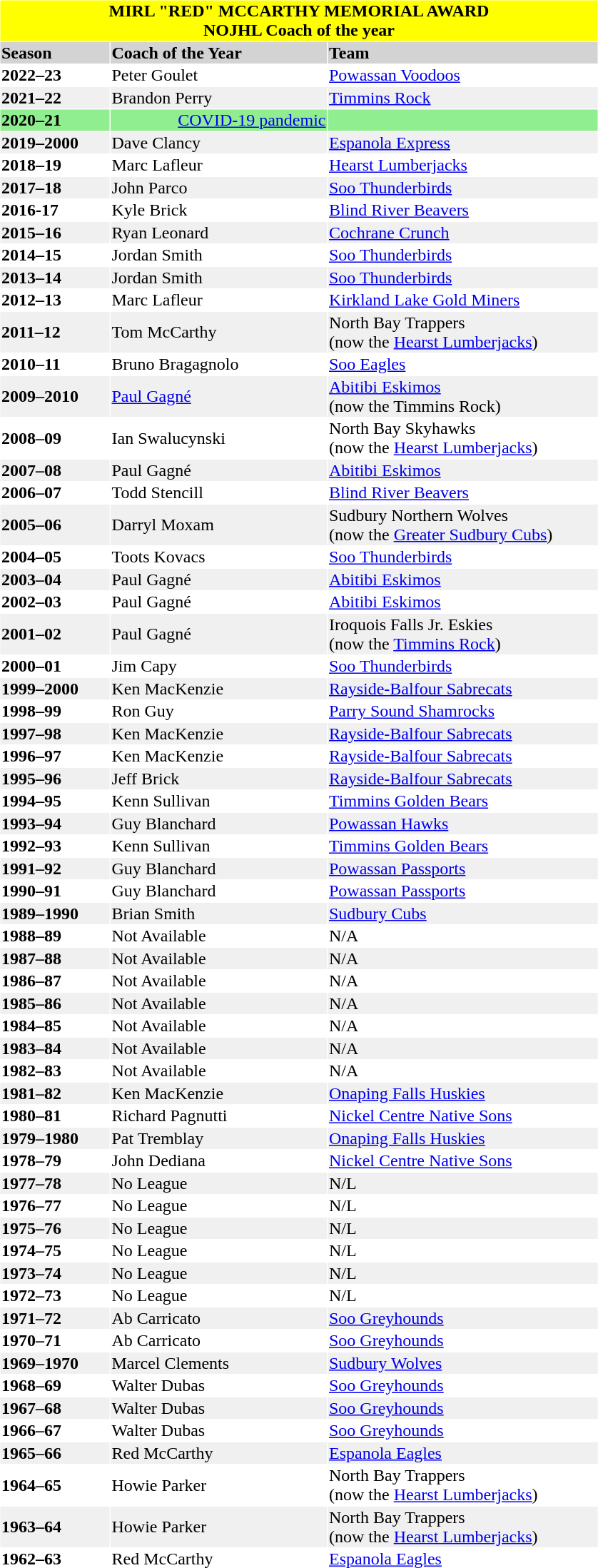<table border="0" cellspacing="1" cellpadding="1">
<tr bgcolor=yellow>
<th colspan=3>MIRL "RED" MCCARTHY MEMORIAL AWARD<br>NOJHL Coach of the year<br></th>
</tr>
<tr bgcolor=lightgrey>
<th align=left width=100>Season</th>
<th align=left width=200>Coach of the Year</th>
<th align=left width=250>Team</th>
</tr>
<tr>
<th align=left>2022–23</th>
<td align=left> Peter Goulet</td>
<td><a href='#'>Powassan Voodoos</a></td>
</tr>
<tr bgcolor="#f0f0f0">
<th align=left>2021–22</th>
<td align=left> Brandon Perry</td>
<td><a href='#'>Timmins Rock</a></td>
</tr>
<tr>
<th align=left bgcolor=lightgreen>2020–21</th>
<td align=right bgcolor=lightgreen><a href='#'>COVID-19 pandemic</a></td>
<td bgcolor=lightgreen></td>
</tr>
<tr bgcolor="#f0f0f0">
<th align=left>2019–2000</th>
<td align=left> Dave Clancy</td>
<td><a href='#'>Espanola Express</a></td>
</tr>
<tr>
<th align=left>2018–19</th>
<td align=left> Marc Lafleur</td>
<td><a href='#'>Hearst Lumberjacks</a></td>
</tr>
<tr bgcolor="#f0f0f0">
<th align=left>2017–18</th>
<td align=left> John Parco</td>
<td><a href='#'>Soo Thunderbirds</a></td>
</tr>
<tr>
<th align=left>2016-17</th>
<td align=left> Kyle Brick</td>
<td><a href='#'>Blind River Beavers</a></td>
</tr>
<tr bgcolor="#f0f0f0">
<th align=left>2015–16</th>
<td align=left> Ryan Leonard</td>
<td><a href='#'>Cochrane Crunch</a></td>
</tr>
<tr>
<th align=left>2014–15</th>
<td align=left> Jordan Smith</td>
<td><a href='#'>Soo Thunderbirds</a></td>
</tr>
<tr bgcolor="#f0f0f0">
<th align=left>2013–14</th>
<td align=left> Jordan Smith</td>
<td><a href='#'>Soo Thunderbirds</a></td>
</tr>
<tr>
<th align=left>2012–13</th>
<td align=left> Marc Lafleur</td>
<td><a href='#'>Kirkland Lake Gold Miners</a></td>
</tr>
<tr bgcolor="#f0f0f0">
<th align=left>2011–12</th>
<td align=left> Tom McCarthy</td>
<td>North Bay Trappers<br>(now the <a href='#'>Hearst Lumberjacks</a>)</td>
</tr>
<tr>
<th align=left>2010–11</th>
<td align=left> Bruno Bragagnolo</td>
<td><a href='#'>Soo Eagles</a></td>
</tr>
<tr bgcolor="#f0f0f0">
<th align=left>2009–2010</th>
<td align=left> <a href='#'>Paul Gagné</a></td>
<td><a href='#'>Abitibi Eskimos</a><br>(now the Timmins Rock)</td>
</tr>
<tr>
<th align=left>2008–09</th>
<td align=left> Ian Swalucynski</td>
<td>North Bay Skyhawks<br>(now the <a href='#'>Hearst Lumberjacks</a>)</td>
</tr>
<tr bgcolor="#f0f0f0">
<th align=left>2007–08</th>
<td align=left> Paul Gagné</td>
<td><a href='#'>Abitibi Eskimos</a></td>
</tr>
<tr>
<th align=left>2006–07</th>
<td align=left> Todd Stencill</td>
<td><a href='#'>Blind River Beavers</a></td>
</tr>
<tr bgcolor="#f0f0f0">
<th align=left>2005–06</th>
<td align=left> Darryl Moxam</td>
<td>Sudbury Northern Wolves<br>(now the <a href='#'>Greater Sudbury Cubs</a>)</td>
</tr>
<tr>
<th align=left>2004–05</th>
<td align=left> Toots Kovacs</td>
<td><a href='#'>Soo Thunderbirds</a></td>
</tr>
<tr bgcolor="#f0f0f0">
<th align=left>2003–04</th>
<td align=left> Paul Gagné</td>
<td><a href='#'>Abitibi Eskimos</a></td>
</tr>
<tr>
<th align=left>2002–03</th>
<td align=left> Paul Gagné</td>
<td><a href='#'>Abitibi Eskimos</a></td>
</tr>
<tr bgcolor="#f0f0f0">
<th align=left>2001–02</th>
<td align=left> Paul Gagné</td>
<td>Iroquois Falls Jr. Eskies<br>(now the <a href='#'>Timmins Rock</a>)</td>
</tr>
<tr>
<th align=left>2000–01</th>
<td align=left> Jim Capy</td>
<td><a href='#'>Soo Thunderbirds</a></td>
</tr>
<tr bgcolor="#f0f0f0">
<th align=left>1999–2000</th>
<td align=left> Ken MacKenzie</td>
<td><a href='#'>Rayside-Balfour Sabrecats</a></td>
</tr>
<tr>
<th align=left>1998–99</th>
<td align=left> Ron Guy</td>
<td><a href='#'>Parry Sound Shamrocks</a></td>
</tr>
<tr bgcolor="#f0f0f0">
<th align=left>1997–98</th>
<td align=left> Ken MacKenzie</td>
<td><a href='#'>Rayside-Balfour Sabrecats</a></td>
</tr>
<tr>
<th align=left>1996–97</th>
<td align=left> Ken MacKenzie</td>
<td><a href='#'>Rayside-Balfour Sabrecats</a></td>
</tr>
<tr bgcolor="#f0f0f0">
<th align=left>1995–96</th>
<td align=left> Jeff Brick</td>
<td><a href='#'>Rayside-Balfour Sabrecats</a></td>
</tr>
<tr>
<th align=left>1994–95</th>
<td align=left> Kenn Sullivan</td>
<td><a href='#'>Timmins Golden Bears</a></td>
</tr>
<tr bgcolor="#f0f0f0">
<th align=left>1993–94</th>
<td align=left> Guy Blanchard</td>
<td><a href='#'>Powassan Hawks</a></td>
</tr>
<tr>
<th align=left>1992–93</th>
<td align=left> Kenn Sullivan</td>
<td><a href='#'>Timmins Golden Bears</a></td>
</tr>
<tr bgcolor="#f0f0f0">
<th align=left>1991–92</th>
<td align=left> Guy Blanchard</td>
<td><a href='#'>Powassan Passports</a></td>
</tr>
<tr>
<th align=left>1990–91</th>
<td align=left> Guy Blanchard</td>
<td><a href='#'>Powassan Passports</a></td>
</tr>
<tr bgcolor="#f0f0f0">
<th align=left>1989–1990</th>
<td align=left> Brian Smith</td>
<td><a href='#'>Sudbury Cubs</a></td>
</tr>
<tr>
<th align=left>1988–89</th>
<td align=left> Not Available</td>
<td>N/A</td>
</tr>
<tr bgcolor="#f0f0f0">
<th align=left>1987–88</th>
<td align=left> Not Available</td>
<td>N/A</td>
</tr>
<tr>
<th align=left>1986–87</th>
<td align=left> Not Available</td>
<td>N/A</td>
</tr>
<tr bgcolor="#f0f0f0">
<th align=left>1985–86</th>
<td align=left> Not Available</td>
<td>N/A</td>
</tr>
<tr>
<th align=left>1984–85</th>
<td align=left> Not Available</td>
<td>N/A</td>
</tr>
<tr bgcolor="#f0f0f0">
<th align=left>1983–84</th>
<td align=left> Not Available</td>
<td>N/A</td>
</tr>
<tr>
<th align=left>1982–83</th>
<td align=left> Not Available</td>
<td>N/A</td>
</tr>
<tr bgcolor="#f0f0f0">
<th align=left>1981–82</th>
<td align=left> Ken MacKenzie</td>
<td><a href='#'>Onaping Falls Huskies</a></td>
</tr>
<tr>
<th align=left>1980–81</th>
<td align=left> Richard Pagnutti</td>
<td><a href='#'>Nickel Centre Native Sons</a></td>
</tr>
<tr bgcolor="#f0f0f0">
<th align=left>1979–1980</th>
<td align=left> Pat Tremblay</td>
<td><a href='#'>Onaping Falls Huskies</a></td>
</tr>
<tr>
<th align=left>1978–79</th>
<td align=left> John Dediana</td>
<td><a href='#'>Nickel Centre Native Sons</a></td>
</tr>
<tr bgcolor="#f0f0f0">
<th align=left>1977–78</th>
<td align=left> No League</td>
<td>N/L</td>
</tr>
<tr>
<th align=left>1976–77</th>
<td align=left> No League</td>
<td>N/L</td>
</tr>
<tr bgcolor="#f0f0f0">
<th align=left>1975–76</th>
<td align=left> No League</td>
<td>N/L</td>
</tr>
<tr>
<th align=left>1974–75</th>
<td align=left> No League</td>
<td>N/L</td>
</tr>
<tr bgcolor="#f0f0f0">
<th align=left>1973–74</th>
<td align=left> No League</td>
<td>N/L</td>
</tr>
<tr>
<th align=left>1972–73</th>
<td align=left> No League</td>
<td>N/L</td>
</tr>
<tr bgcolor="#f0f0f0">
<th align=left>1971–72</th>
<td align=left> Ab Carricato</td>
<td><a href='#'>Soo Greyhounds</a></td>
</tr>
<tr>
<th align=left>1970–71</th>
<td align=left> Ab Carricato</td>
<td><a href='#'>Soo Greyhounds</a></td>
</tr>
<tr bgcolor="#f0f0f0">
<th align=left>1969–1970</th>
<td align=left> Marcel Clements</td>
<td><a href='#'>Sudbury Wolves</a></td>
</tr>
<tr>
<th align=left>1968–69</th>
<td align=left> Walter Dubas</td>
<td><a href='#'>Soo Greyhounds</a></td>
</tr>
<tr bgcolor="#f0f0f0">
<th align=left>1967–68</th>
<td align=left> Walter Dubas</td>
<td><a href='#'>Soo Greyhounds</a></td>
</tr>
<tr>
<th align=left>1966–67</th>
<td align=left> Walter Dubas</td>
<td><a href='#'>Soo Greyhounds</a></td>
</tr>
<tr bgcolor="#f0f0f0">
<th align=left>1965–66</th>
<td align=left> Red McCarthy</td>
<td><a href='#'>Espanola Eagles</a></td>
</tr>
<tr>
<th align=left>1964–65</th>
<td align=left> Howie Parker</td>
<td>North Bay Trappers<br>(now the <a href='#'>Hearst Lumberjacks</a>)</td>
</tr>
<tr bgcolor="#f0f0f0">
<th align=left>1963–64</th>
<td align=left> Howie Parker</td>
<td>North Bay Trappers<br>(now the <a href='#'>Hearst Lumberjacks</a>)</td>
</tr>
<tr>
<th align=left>1962–63</th>
<td align=left> Red McCarthy</td>
<td><a href='#'>Espanola Eagles</a></td>
</tr>
</table>
